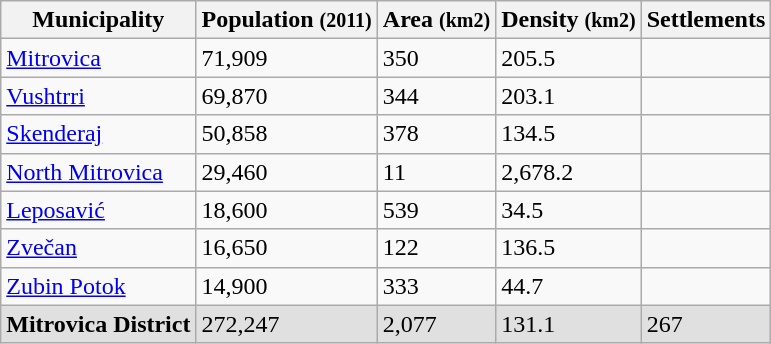<table class="wikitable sortable">
<tr>
<th>Municipality</th>
<th>Population <small>(2011)</small></th>
<th>Area <small>(km2)</small></th>
<th>Density <small>(km2)</small></th>
<th>Settlements</th>
</tr>
<tr>
<td><a href='#'>Mitrovica</a></td>
<td>71,909</td>
<td>350</td>
<td>205.5</td>
<td></td>
</tr>
<tr>
<td><a href='#'>Vushtrri</a></td>
<td>69,870</td>
<td>344</td>
<td>203.1</td>
<td></td>
</tr>
<tr>
<td><a href='#'>Skenderaj</a></td>
<td>50,858</td>
<td>378</td>
<td>134.5</td>
<td></td>
</tr>
<tr>
<td><a href='#'>North Mitrovica</a></td>
<td>29,460</td>
<td>11</td>
<td>2,678.2</td>
<td></td>
</tr>
<tr>
<td><a href='#'>Leposavić</a></td>
<td>18,600</td>
<td>539</td>
<td>34.5</td>
<td></td>
</tr>
<tr>
<td><a href='#'>Zvečan</a></td>
<td>16,650</td>
<td>122</td>
<td>136.5</td>
<td></td>
</tr>
<tr>
<td><a href='#'>Zubin Potok</a></td>
<td>14,900</td>
<td>333</td>
<td>44.7</td>
<td></td>
</tr>
<tr class="sortbottom" bgcolor="#e0e0e0">
<td><strong>Mitrovica District</strong></td>
<td>272,247</td>
<td>2,077</td>
<td>131.1</td>
<td>267</td>
</tr>
</table>
